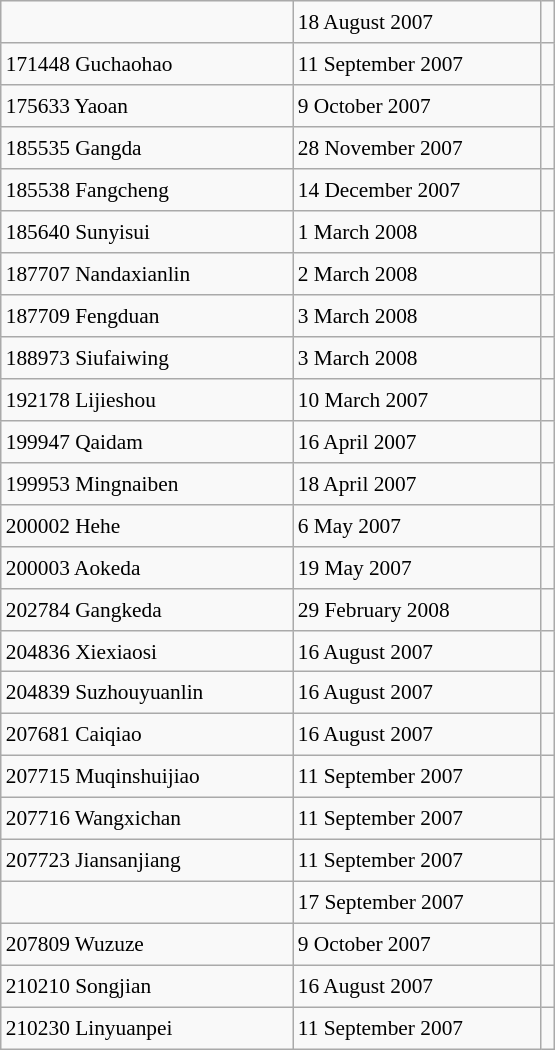<table class="wikitable" style="font-size: 89%; float: left; width: 26em; margin-right: 1em; height: 700px">
<tr>
<td></td>
<td>18 August 2007</td>
<td></td>
</tr>
<tr>
<td>171448 Guchaohao</td>
<td>11 September 2007</td>
<td></td>
</tr>
<tr>
<td>175633 Yaoan</td>
<td>9 October 2007</td>
<td></td>
</tr>
<tr>
<td>185535 Gangda</td>
<td>28 November 2007</td>
<td></td>
</tr>
<tr>
<td>185538 Fangcheng</td>
<td>14 December 2007</td>
<td></td>
</tr>
<tr>
<td>185640 Sunyisui</td>
<td>1 March 2008</td>
<td></td>
</tr>
<tr>
<td>187707 Nandaxianlin</td>
<td>2 March 2008</td>
<td></td>
</tr>
<tr>
<td>187709 Fengduan</td>
<td>3 March 2008</td>
<td></td>
</tr>
<tr>
<td>188973 Siufaiwing</td>
<td>3 March 2008</td>
<td></td>
</tr>
<tr>
<td>192178 Lijieshou</td>
<td>10 March 2007</td>
<td></td>
</tr>
<tr>
<td>199947 Qaidam</td>
<td>16 April 2007</td>
<td></td>
</tr>
<tr>
<td>199953 Mingnaiben</td>
<td>18 April 2007</td>
<td></td>
</tr>
<tr>
<td>200002 Hehe</td>
<td>6 May 2007</td>
<td></td>
</tr>
<tr>
<td>200003 Aokeda</td>
<td>19 May 2007</td>
<td></td>
</tr>
<tr>
<td>202784 Gangkeda</td>
<td>29 February 2008</td>
<td></td>
</tr>
<tr>
<td>204836 Xiexiaosi</td>
<td>16 August 2007</td>
<td></td>
</tr>
<tr>
<td>204839 Suzhouyuanlin</td>
<td>16 August 2007</td>
<td></td>
</tr>
<tr>
<td>207681 Caiqiao</td>
<td>16 August 2007</td>
<td></td>
</tr>
<tr>
<td>207715 Muqinshuijiao</td>
<td>11 September 2007</td>
<td></td>
</tr>
<tr>
<td>207716 Wangxichan</td>
<td>11 September 2007</td>
<td></td>
</tr>
<tr>
<td>207723 Jiansanjiang</td>
<td>11 September 2007</td>
<td></td>
</tr>
<tr>
<td></td>
<td>17 September 2007</td>
<td></td>
</tr>
<tr>
<td>207809 Wuzuze</td>
<td>9 October 2007</td>
<td></td>
</tr>
<tr>
<td>210210 Songjian</td>
<td>16 August 2007</td>
<td></td>
</tr>
<tr>
<td>210230 Linyuanpei</td>
<td>11 September 2007</td>
<td></td>
</tr>
</table>
